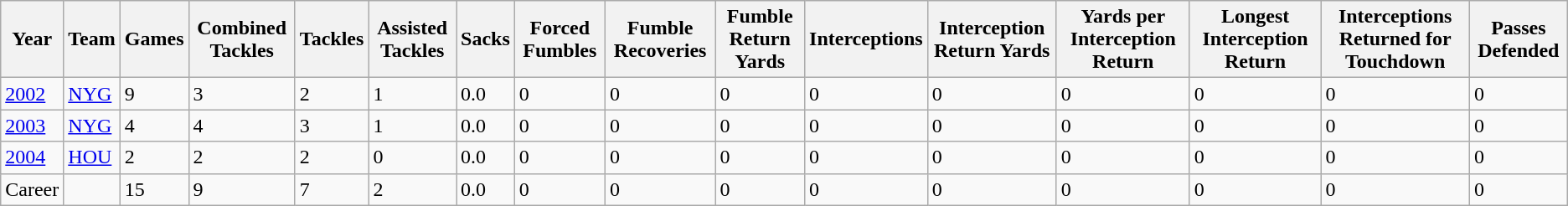<table class="wikitable">
<tr>
<th>Year</th>
<th>Team</th>
<th>Games</th>
<th>Combined Tackles</th>
<th>Tackles</th>
<th>Assisted Tackles</th>
<th>Sacks</th>
<th>Forced Fumbles</th>
<th>Fumble Recoveries</th>
<th>Fumble Return Yards</th>
<th>Interceptions</th>
<th>Interception Return Yards</th>
<th>Yards per Interception Return</th>
<th>Longest Interception Return</th>
<th>Interceptions Returned for Touchdown</th>
<th>Passes Defended</th>
</tr>
<tr>
<td><a href='#'>2002</a></td>
<td><a href='#'>NYG</a></td>
<td>9</td>
<td>3</td>
<td>2</td>
<td>1</td>
<td>0.0</td>
<td>0</td>
<td>0</td>
<td>0</td>
<td>0</td>
<td>0</td>
<td>0</td>
<td>0</td>
<td>0</td>
<td>0</td>
</tr>
<tr>
<td><a href='#'>2003</a></td>
<td><a href='#'>NYG</a></td>
<td>4</td>
<td>4</td>
<td>3</td>
<td>1</td>
<td>0.0</td>
<td>0</td>
<td>0</td>
<td>0</td>
<td>0</td>
<td>0</td>
<td>0</td>
<td>0</td>
<td>0</td>
<td>0</td>
</tr>
<tr>
<td><a href='#'>2004</a></td>
<td><a href='#'>HOU</a></td>
<td>2</td>
<td>2</td>
<td>2</td>
<td>0</td>
<td>0.0</td>
<td>0</td>
<td>0</td>
<td>0</td>
<td>0</td>
<td>0</td>
<td>0</td>
<td>0</td>
<td>0</td>
<td>0</td>
</tr>
<tr>
<td>Career</td>
<td></td>
<td>15</td>
<td>9</td>
<td>7</td>
<td>2</td>
<td>0.0</td>
<td>0</td>
<td>0</td>
<td>0</td>
<td>0</td>
<td>0</td>
<td>0</td>
<td>0</td>
<td>0</td>
<td>0</td>
</tr>
</table>
